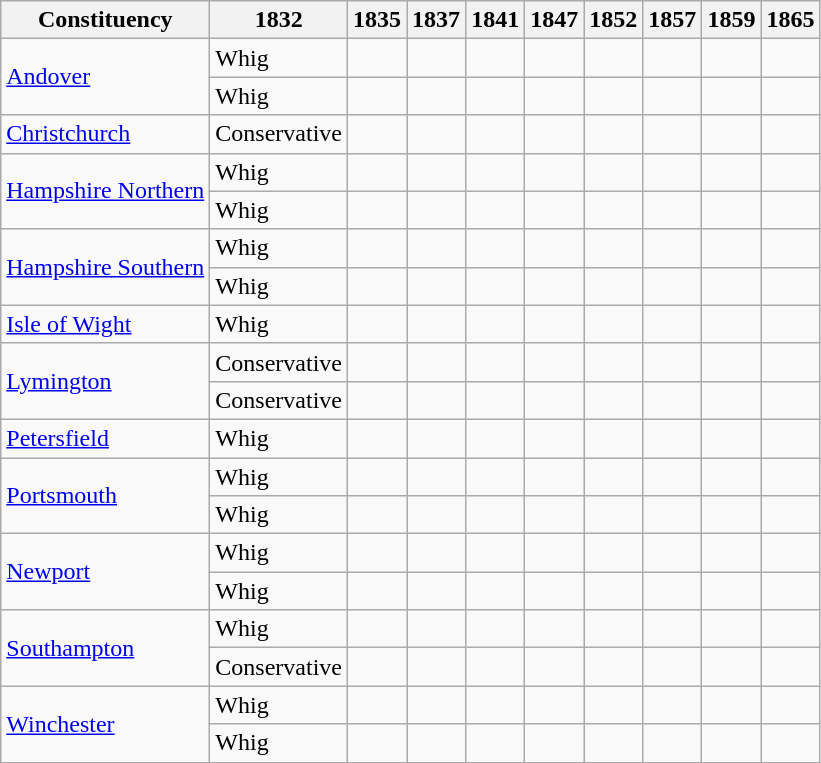<table class=wikitable sortable>
<tr>
<th>Constituency</th>
<th>1832</th>
<th>1835</th>
<th>1837</th>
<th>1841</th>
<th>1847</th>
<th>1852</th>
<th>1857</th>
<th>1859</th>
<th>1865</th>
</tr>
<tr>
<td rowspan=2><a href='#'>Andover</a></td>
<td bgcolor=>Whig</td>
<td></td>
<td></td>
<td></td>
<td></td>
<td></td>
<td></td>
<td></td>
<td></td>
</tr>
<tr>
<td bgcolor=>Whig</td>
<td></td>
<td></td>
<td></td>
<td></td>
<td></td>
<td></td>
<td></td>
<td></td>
</tr>
<tr>
<td><a href='#'>Christchurch</a></td>
<td bgcolor=>Conservative</td>
<td></td>
<td></td>
<td></td>
<td></td>
<td></td>
<td></td>
<td></td>
<td></td>
</tr>
<tr>
<td rowspan=2><a href='#'>Hampshire Northern</a></td>
<td bgcolor=>Whig</td>
<td></td>
<td></td>
<td></td>
<td></td>
<td></td>
<td></td>
<td></td>
<td></td>
</tr>
<tr>
<td bgcolor=>Whig</td>
<td></td>
<td></td>
<td></td>
<td></td>
<td></td>
<td></td>
<td></td>
<td></td>
</tr>
<tr>
<td rowspan=2><a href='#'>Hampshire Southern</a></td>
<td bgcolor=>Whig</td>
<td></td>
<td></td>
<td></td>
<td></td>
<td></td>
<td></td>
<td></td>
<td></td>
</tr>
<tr>
<td bgcolor=>Whig</td>
<td></td>
<td></td>
<td></td>
<td></td>
<td></td>
<td></td>
<td></td>
<td></td>
</tr>
<tr>
<td><a href='#'>Isle of Wight</a></td>
<td bgcolor=>Whig</td>
<td></td>
<td></td>
<td></td>
<td></td>
<td></td>
<td></td>
<td></td>
<td></td>
</tr>
<tr>
<td rowspan=2><a href='#'>Lymington</a></td>
<td bgcolor=>Conservative</td>
<td></td>
<td></td>
<td></td>
<td></td>
<td></td>
<td></td>
<td></td>
<td></td>
</tr>
<tr>
<td bgcolor=>Conservative</td>
<td></td>
<td></td>
<td></td>
<td></td>
<td></td>
<td></td>
<td></td>
<td></td>
</tr>
<tr>
<td><a href='#'>Petersfield</a></td>
<td bgcolor=>Whig</td>
<td></td>
<td></td>
<td></td>
<td></td>
<td></td>
<td></td>
<td></td>
<td></td>
</tr>
<tr>
<td rowspan=2><a href='#'>Portsmouth</a></td>
<td bgcolor=>Whig</td>
<td></td>
<td></td>
<td></td>
<td></td>
<td></td>
<td></td>
<td></td>
<td></td>
</tr>
<tr>
<td bgcolor=>Whig</td>
<td></td>
<td></td>
<td></td>
<td></td>
<td></td>
<td></td>
<td></td>
<td></td>
</tr>
<tr>
<td rowspan=2><a href='#'>Newport</a></td>
<td bgcolor=>Whig</td>
<td></td>
<td></td>
<td></td>
<td></td>
<td></td>
<td></td>
<td></td>
<td></td>
</tr>
<tr>
<td bgcolor=>Whig</td>
<td></td>
<td></td>
<td></td>
<td></td>
<td></td>
<td></td>
<td></td>
<td></td>
</tr>
<tr>
<td rowspan=2><a href='#'>Southampton</a></td>
<td bgcolor=>Whig</td>
<td></td>
<td></td>
<td></td>
<td></td>
<td></td>
<td></td>
<td></td>
<td></td>
</tr>
<tr>
<td bgcolor=>Conservative</td>
<td></td>
<td></td>
<td></td>
<td></td>
<td></td>
<td></td>
<td></td>
<td></td>
</tr>
<tr>
<td rowspan=2><a href='#'>Winchester</a></td>
<td bgcolor=>Whig</td>
<td></td>
<td></td>
<td></td>
<td></td>
<td></td>
<td></td>
<td></td>
<td></td>
</tr>
<tr>
<td bgcolor=>Whig</td>
<td></td>
<td></td>
<td></td>
<td></td>
<td></td>
<td></td>
<td></td>
<td></td>
</tr>
</table>
